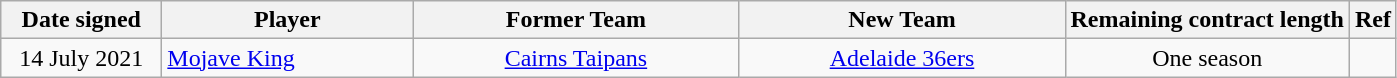<table class="wikitable sortable" style="text-align:center">
<tr>
<th style="width:100px">Date signed</th>
<th style="width:160px">Player</th>
<th style="width:210px">Former Team</th>
<th style="width:210px">New Team</th>
<th>Remaining contract length</th>
<th class="unsortable">Ref</th>
</tr>
<tr>
<td align="center">14 July 2021</td>
<td align="left"> <a href='#'>Mojave King</a></td>
<td align="center"><a href='#'>Cairns Taipans</a></td>
<td align="center"><a href='#'>Adelaide 36ers</a></td>
<td>One season</td>
<td align="center"></td>
</tr>
</table>
